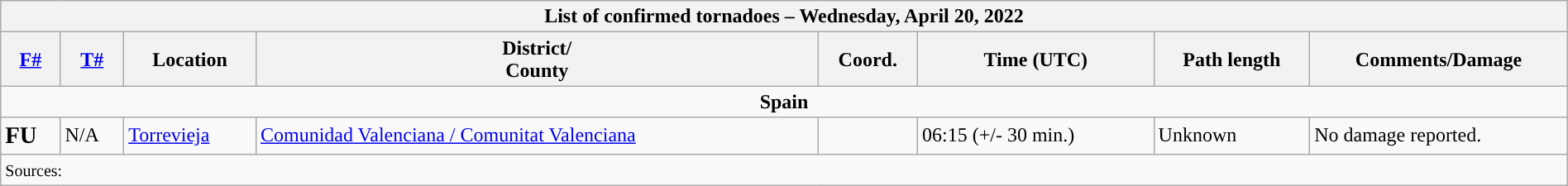<table class="wikitable collapsible" width="100%">
<tr>
<th colspan="8">List of confirmed tornadoes – Wednesday, April 20, 2022</th>
</tr>
<tr>
<th><a href='#'>F#</a></th>
<th><a href='#'>T#</a></th>
<th>Location</th>
<th>District/<br>County</th>
<th>Coord.</th>
<th>Time (UTC)</th>
<th>Path length</th>
<th>Comments/Damage</th>
</tr>
<tr>
<td colspan="8" align=center><strong>Spain</strong></td>
</tr>
<tr>
<td><big><strong>FU</strong></big></td>
<td>N/A</td>
<td><a href='#'>Torrevieja</a></td>
<td><a href='#'>Comunidad Valenciana / Comunitat Valenciana</a></td>
<td></td>
<td>06:15 (+/- 30 min.)</td>
<td>Unknown</td>
<td>No damage reported.</td>
</tr>
<tr>
<td colspan="8"><small>Sources:  </small></td>
</tr>
</table>
